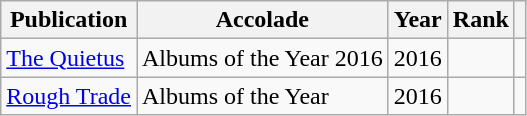<table class="sortable wikitable">
<tr>
<th>Publication</th>
<th>Accolade</th>
<th>Year</th>
<th>Rank</th>
<th class="unsortable"></th>
</tr>
<tr>
<td><a href='#'>The Quietus</a></td>
<td>Albums of the Year 2016</td>
<td>2016</td>
<td></td>
<td></td>
</tr>
<tr>
<td><a href='#'>Rough Trade</a></td>
<td>Albums of the Year</td>
<td>2016</td>
<td></td>
<td></td>
</tr>
</table>
